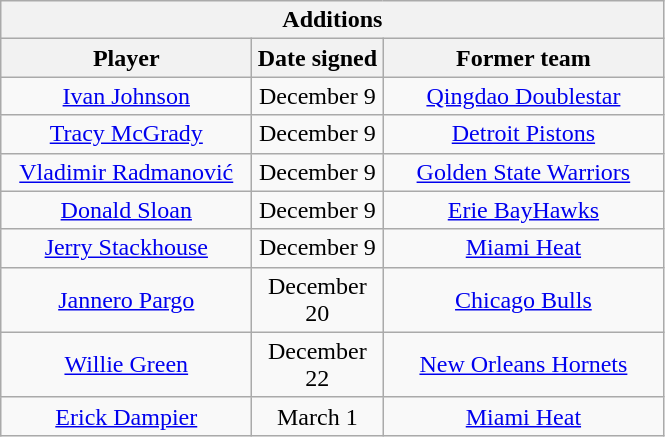<table class="wikitable" style="text-align:center">
<tr>
<th colspan=3>Additions</th>
</tr>
<tr>
<th style="width:160px">Player</th>
<th style="width:80px">Date signed</th>
<th style="width:180px">Former team</th>
</tr>
<tr>
<td><a href='#'>Ivan Johnson</a></td>
<td>December 9</td>
<td><a href='#'>Qingdao Doublestar</a> </td>
</tr>
<tr>
<td><a href='#'>Tracy McGrady</a></td>
<td>December 9</td>
<td><a href='#'>Detroit Pistons</a></td>
</tr>
<tr>
<td><a href='#'>Vladimir Radmanović</a></td>
<td>December 9</td>
<td><a href='#'>Golden State Warriors</a></td>
</tr>
<tr>
<td><a href='#'>Donald Sloan</a> </td>
<td>December 9</td>
<td><a href='#'>Erie BayHawks</a> </td>
</tr>
<tr>
<td><a href='#'>Jerry Stackhouse</a></td>
<td>December 9</td>
<td><a href='#'>Miami Heat</a></td>
</tr>
<tr>
<td><a href='#'>Jannero Pargo</a></td>
<td>December 20</td>
<td><a href='#'>Chicago Bulls</a></td>
</tr>
<tr>
<td><a href='#'>Willie Green</a></td>
<td>December 22</td>
<td><a href='#'>New Orleans Hornets</a></td>
</tr>
<tr>
<td><a href='#'>Erick Dampier</a></td>
<td>March 1</td>
<td><a href='#'>Miami Heat</a></td>
</tr>
</table>
